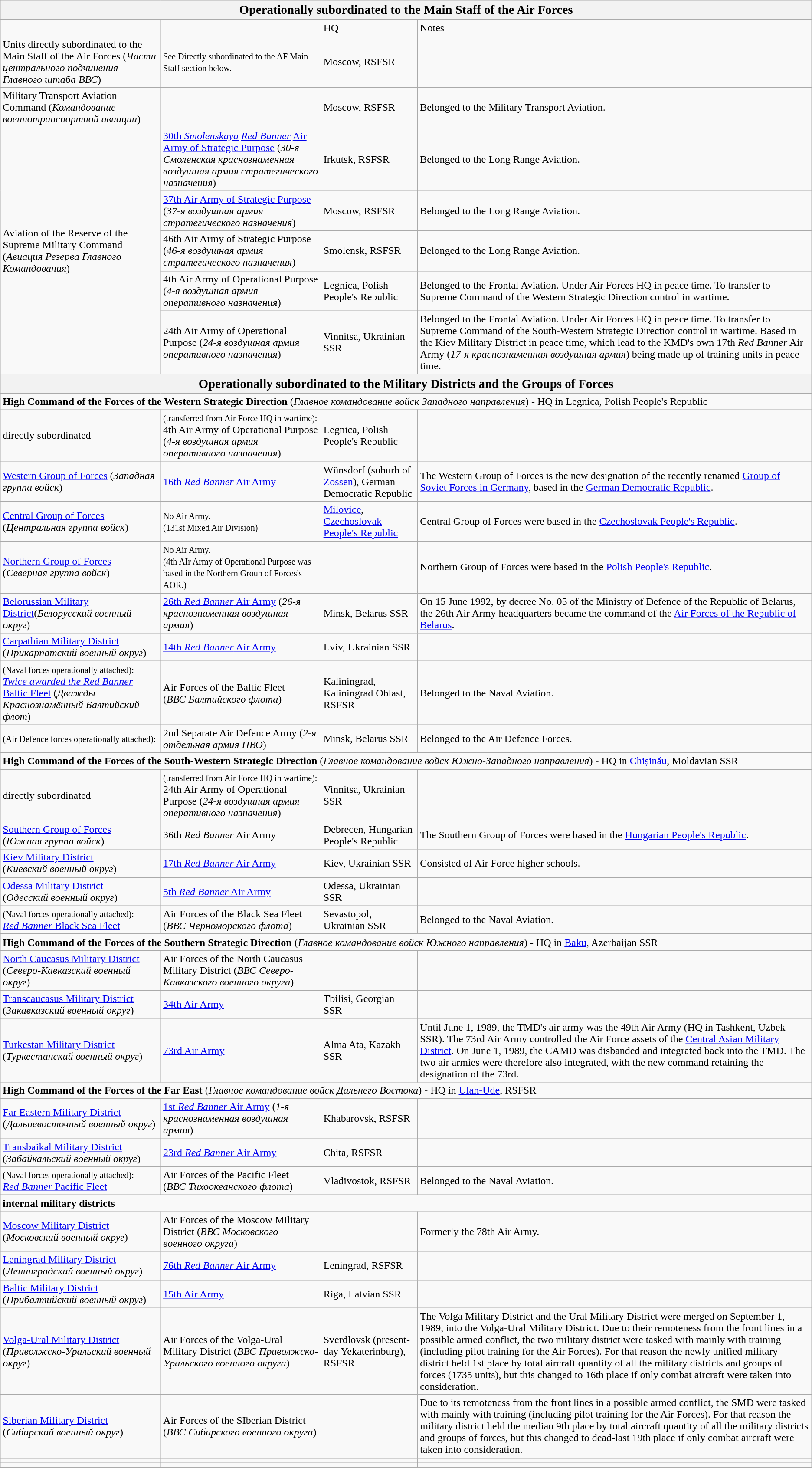<table class="wikitable">
<tr>
<th colspan="4"><big>Operationally subordinated to the Main Staff of the Air Forces</big></th>
</tr>
<tr>
<td></td>
<td></td>
<td>HQ</td>
<td>Notes</td>
</tr>
<tr>
<td>Units directly subordinated to the Main Staff of the Air Forces (<em>Части центрального подчинения Главного штаба ВВС</em>)</td>
<td><small>See Directly subordinated to the AF Main Staff section below.</small></td>
<td>Moscow, RSFSR</td>
<td></td>
</tr>
<tr>
<td>Military Transport Aviation Command (<em>Командование военнотранспортной авиации</em>)</td>
<td></td>
<td>Moscow, RSFSR</td>
<td>Belonged to the Military Transport Aviation.</td>
</tr>
<tr>
<td rowspan="5">Aviation of the Reserve of the Supreme Military Command (<em>Авиация Резерва Главного Командования</em>)</td>
<td><a href='#'>30th <em>Smolenskaya</em></a> <em><a href='#'>Red Banner</a></em> <a href='#'>Air Army of Strategic Purpose</a> (<em>30-я Смоленская краснознаменная воздушная армия стратегического назначения</em>)</td>
<td>Irkutsk, RSFSR</td>
<td>Belonged to the Long Range Aviation.</td>
</tr>
<tr>
<td><a href='#'>37th Air Army of Strategic Purpose</a> (<em>37-я воздушная армия стратегического назначения</em>)</td>
<td>Moscow, RSFSR</td>
<td>Belonged to the Long Range Aviation.</td>
</tr>
<tr>
<td>46th Air Army of Strategic Purpose (<em>46-я воздушная армия стратегического назначения</em>)</td>
<td>Smolensk, RSFSR</td>
<td>Belonged to the Long Range Aviation.</td>
</tr>
<tr>
<td>4th Air Army of Operational Purpose (<em>4-я воздушная армия оперативного назначения</em>)</td>
<td>Legnica, Polish People's Republic</td>
<td>Belonged to the Frontal Aviation. Under Air Forces HQ in peace time. To transfer to Supreme Command of the Western Strategic Direction control in wartime.</td>
</tr>
<tr>
<td>24th Air Army of Operational Purpose (<em>24-я воздушная армия оперативного назначения</em>)</td>
<td>Vinnitsa, Ukrainian SSR</td>
<td>Belonged to the Frontal Aviation. Under Air Forces HQ in peace time. To transfer to Supreme Command of the South-Western Strategic Direction control in wartime. Based in the Kiev Military District in peace time, which lead to the KMD's own 17th <em>Red Banner</em> Air Army (<em>17-я краснознаменная воздушная армия</em>) being made up of training units in peace time.</td>
</tr>
<tr>
<th colspan="4"><big>Operationally subordinated to the Military Districts and the Groups of Forces</big></th>
</tr>
<tr>
<td colspan="4"><strong>High Command of the Forces of the Western Strategic Direction</strong> (<em>Главное командование войск Западного направления</em>) - HQ in Legnica, Polish People's Republic</td>
</tr>
<tr>
<td>directly subordinated</td>
<td><small>(transferred from Air Force HQ in wartime):</small><br>4th Air Army of Operational Purpose (<em>4-я воздушная армия оперативного назначения</em>)</td>
<td>Legnica, Polish People's Republic</td>
<td></td>
</tr>
<tr>
<td><a href='#'>Western Group of Forces</a> (<em>Западная группа войск</em>)</td>
<td><a href='#'>16th <em>Red Banner</em> Air Army</a></td>
<td>Wünsdorf (suburb of <a href='#'>Zossen</a>), German Democratic Republic</td>
<td>The Western Group of Forces is the new designation of the recently renamed <a href='#'>Group of Soviet Forces in Germany</a>, based in the <a href='#'>German Democratic Republic</a>.</td>
</tr>
<tr>
<td><a href='#'>Central Group of Forces</a> (<em>Центральная группа войск</em>)</td>
<td><small>No Air Army.</small><br><small>(131st Mixed Air Division)</small></td>
<td><a href='#'>Milovice</a>, <a href='#'>Czechoslovak People's Republic</a></td>
<td>Central Group of Forces were based in the <a href='#'>Czechoslovak People's Republic</a>.</td>
</tr>
<tr>
<td><a href='#'>Northern Group of Forces</a> (<em>Северная группа войск</em>)</td>
<td><small>No Air Army.</small><br><small>(4th AIr Army of Operational Purpose was based in the Northern Group of Forces's AOR.)</small></td>
<td></td>
<td>Northern Group of Forces were based in the <a href='#'>Polish People's Republic</a>.</td>
</tr>
<tr>
<td><a href='#'>Belorussian Military District</a>(<em>Белорусский военный округ</em>)</td>
<td><a href='#'>26th <em>Red Banner</em> Air Army</a> (<em>26-я краснознаменная воздушная армия</em>)</td>
<td>Minsk, Belarus SSR</td>
<td>On 15 June 1992, by decree No. 05 of the Ministry of Defence of the Republic of Belarus, the 26th Air Army headquarters became the command of the <a href='#'>Air Forces of the Republic of Belarus</a>.</td>
</tr>
<tr>
<td><a href='#'>Carpathian Military District</a> (<em>Прикарпатский военный округ</em>)</td>
<td><a href='#'>14th <em>Red Banner</em> Air Army</a></td>
<td>Lviv, Ukrainian SSR</td>
<td></td>
</tr>
<tr>
<td><small>(Naval forces operationally attached):</small><br><a href='#'><em>Twice awarded the Red Banner</em> Baltic Fleet</a> (<em>Дважды Краснознамённый</em> <em>Балтийский флот</em>)</td>
<td>Air Forces of the Baltic Fleet<br>(<em>ВВС Балтийского флота</em>)</td>
<td>Kaliningrad, Kaliningrad Oblast, RSFSR</td>
<td>Belonged to the Naval Aviation.</td>
</tr>
<tr>
<td><small>(Air Defence forces operationally attached):</small></td>
<td>2nd Separate Air Defence Army (<em>2-я отдельная армия ПВО</em>)</td>
<td>Minsk, Belarus SSR</td>
<td>Belonged to the Air Defence Forces.</td>
</tr>
<tr>
<td colspan="4"><strong>High Command of the Forces of the South-Western Strategic Direction</strong> (<em>Главное командование войск Южно-Западного направления</em>) - HQ in <a href='#'>Chișinău</a>, Moldavian SSR</td>
</tr>
<tr>
<td>directly subordinated</td>
<td><small>(transferred from Air Force HQ in wartime):</small><br>24th Air Army of Operational Purpose (<em>24-я воздушная армия оперативного назначения</em>)</td>
<td>Vinnitsa, Ukrainian SSR</td>
<td></td>
</tr>
<tr>
<td><a href='#'>Southern Group of Forces</a><br>(<em>Южная группа войск</em>)</td>
<td>36th <em>Red Banner</em> Air Army</td>
<td>Debrecen, Hungarian People's Republic</td>
<td>The Southern Group of Forces were based in the <a href='#'>Hungarian People's Republic</a>.</td>
</tr>
<tr>
<td><a href='#'>Kiev Military District</a><br>(<em>Киевский военный округ</em>)</td>
<td><a href='#'>17th <em>Red Banner</em> Air Army</a></td>
<td>Kiev, Ukrainian SSR</td>
<td>Consisted of Air Force higher schools.</td>
</tr>
<tr>
<td><a href='#'>Odessa Military District</a><br>(<em>Одесский военный округ</em>)</td>
<td><a href='#'>5th <em>Red Banner</em> Air Army</a></td>
<td>Odessa, Ukrainian SSR</td>
<td></td>
</tr>
<tr>
<td><small>(Naval forces operationally attached):</small><br><a href='#'><em>Red Banner</em> Black Sea Fleet</a></td>
<td>Air Forces of the Black Sea Fleet<br>(<em>ВВС Черноморского флота</em>)</td>
<td>Sevastopol, Ukrainian SSR</td>
<td>Belonged to the Naval Aviation.</td>
</tr>
<tr>
<td colspan="4"><strong>High Command of the Forces of the Southern Strategic Direction</strong> (<em>Главное командование войск Южного направления</em>) - HQ in <a href='#'>Baku</a>, Azerbaijan SSR</td>
</tr>
<tr>
<td><a href='#'>North Caucasus Military District</a><br>(<em>Северо-Кавказский военный округ</em>)</td>
<td>Air Forces of the North Caucasus Military District (<em>ВВС Северо-Кавказского военного округа</em>)</td>
<td></td>
<td></td>
</tr>
<tr>
<td><a href='#'>Transcaucasus Military District</a><br>(<em>Закавказский военный округ</em>)</td>
<td><a href='#'>34th Air Army</a></td>
<td>Tbilisi, Georgian SSR</td>
<td></td>
</tr>
<tr>
<td><a href='#'>Turkestan Military District</a><br>(<em>Туркестанский военный округ</em>)</td>
<td><a href='#'>73rd Air Army</a></td>
<td>Alma Ata, Kazakh SSR</td>
<td>Until June 1, 1989, the TMD's air army was the 49th Air Army (HQ in Tashkent, Uzbek SSR). The 73rd Air Army controlled the Air Force assets of the <a href='#'>Central Asian Military District</a>. On June 1, 1989, the CAMD was disbanded and integrated back into the TMD. The two air armies were therefore also integrated, with the new command retaining the designation of the 73rd.</td>
</tr>
<tr>
<td colspan="4"><strong>High Command of the Forces of the Far East</strong> (<em>Главное командование войск Дальнего Востока</em>) - HQ in <a href='#'>Ulan-Ude</a>, RSFSR</td>
</tr>
<tr>
<td><a href='#'>Far Eastern Military District</a> (<em>Дальневосточный военный округ</em>)</td>
<td><a href='#'>1st <em>Red Banner</em> Air Army</a> (<em>1-я краснознаменная воздушная армия</em>)</td>
<td>Khabarovsk, RSFSR</td>
<td></td>
</tr>
<tr>
<td><a href='#'>Transbaikal Military District</a> (<em>Забайкальский военный округ</em>)</td>
<td><a href='#'>23rd <em>Red Banner</em> Air Army</a></td>
<td>Chita, RSFSR</td>
<td></td>
</tr>
<tr>
<td><small>(Naval forces operationally attached):</small><br><a href='#'><em>Red Banner</em> Pacific Fleet</a></td>
<td>Air Forces of the Pacific Fleet<br>(<em>ВВС Тихоокеанского флота</em>)</td>
<td>Vladivostok, RSFSR</td>
<td>Belonged to the Naval Aviation.</td>
</tr>
<tr>
<td colspan="4"><strong>internal military districts</strong></td>
</tr>
<tr>
<td><a href='#'>Moscow Military District</a><br>(<em>Московский</em> <em>военный округ</em>)</td>
<td>Air Forces of the Moscow Military District (<em>ВВС Московского военного округа</em>)</td>
<td></td>
<td>Formerly the 78th Air Army.</td>
</tr>
<tr>
<td><a href='#'>Leningrad Military District</a><br>(<em>Ленинградский</em> <em>военный округ</em>)</td>
<td><a href='#'>76th <em>Red Banner</em> Air Army</a></td>
<td>Leningrad, RSFSR</td>
<td></td>
</tr>
<tr>
<td><a href='#'>Baltic Military District</a><br>(<em>Прибалтийский</em> <em>военный округ</em>)</td>
<td><a href='#'>15th Air Army</a></td>
<td>Riga, Latvian SSR</td>
<td></td>
</tr>
<tr>
<td><a href='#'>Volga-Ural Military District</a><br>(<em>Приволжско-Уральский военный округ</em>)</td>
<td>Air Forces of the Volga-Ural Military District (<em>ВВС Приволжско-Уральского военного округа</em>)</td>
<td>Sverdlovsk (present-day Yekaterinburg), RSFSR</td>
<td>The Volga Military District and the Ural Military District were merged on September 1, 1989, into the Volga-Ural Military District. Due to their remoteness from the front lines in a possible armed conflict, the two military district were tasked with mainly with training (including pilot training for the Air Forces). For that reason the newly unified military district held 1st place by total aircraft quantity of all the military districts and groups of forces (1735 units), but this changed to 16th place if only combat aircraft were taken into consideration.<br></td>
</tr>
<tr>
<td><a href='#'>Siberian Military District</a><br>(<em>Сибирский военный округ</em>)</td>
<td>Air Forces of the SIberian District (<em>ВВС Сибирского военного округа</em>)</td>
<td></td>
<td>Due to its remoteness from the front lines in a possible armed conflict, the SMD were tasked with mainly with training (including pilot training for the Air Forces). For that reason the military district held the median 9th place by total aircraft quantity of all the military districts and groups of forces, but this changed to dead-last 19th place if only combat aircraft were taken into consideration.</td>
</tr>
<tr>
<td></td>
<td></td>
<td></td>
<td></td>
</tr>
<tr>
<td></td>
<td></td>
<td></td>
<td></td>
</tr>
</table>
